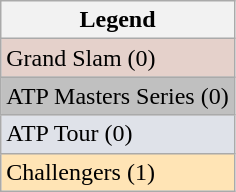<table class=wikitable>
<tr>
<th>Legend</th>
</tr>
<tr bgcolor=e5d1cb>
<td>Grand Slam (0)</td>
</tr>
<tr bgcolor=silver>
<td>ATP Masters Series (0)</td>
</tr>
<tr bgcolor=dfe2e9>
<td>ATP Tour (0)</td>
</tr>
<tr bgcolor=moccasin>
<td>Challengers (1)</td>
</tr>
</table>
